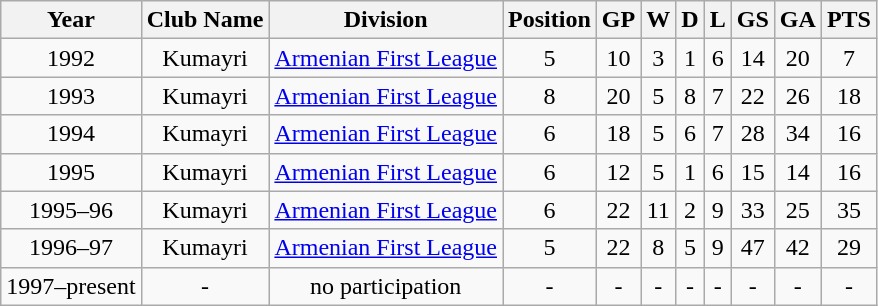<table class="wikitable" style="text-align: center;">
<tr>
<th>Year</th>
<th>Club Name</th>
<th>Division</th>
<th>Position</th>
<th>GP</th>
<th>W</th>
<th>D</th>
<th>L</th>
<th>GS</th>
<th>GA</th>
<th>PTS</th>
</tr>
<tr>
<td>1992</td>
<td>Kumayri</td>
<td><a href='#'>Armenian First League</a></td>
<td>5</td>
<td>10</td>
<td>3</td>
<td>1</td>
<td>6</td>
<td>14</td>
<td>20</td>
<td>7</td>
</tr>
<tr>
<td>1993</td>
<td>Kumayri</td>
<td><a href='#'>Armenian First League</a></td>
<td>8</td>
<td>20</td>
<td>5</td>
<td>8</td>
<td>7</td>
<td>22</td>
<td>26</td>
<td>18</td>
</tr>
<tr>
<td>1994</td>
<td>Kumayri</td>
<td><a href='#'>Armenian First League</a></td>
<td>6</td>
<td>18</td>
<td>5</td>
<td>6</td>
<td>7</td>
<td>28</td>
<td>34</td>
<td>16</td>
</tr>
<tr>
<td>1995</td>
<td>Kumayri</td>
<td><a href='#'>Armenian First League</a></td>
<td>6</td>
<td>12</td>
<td>5</td>
<td>1</td>
<td>6</td>
<td>15</td>
<td>14</td>
<td>16</td>
</tr>
<tr>
<td>1995–96</td>
<td>Kumayri</td>
<td><a href='#'>Armenian First League</a></td>
<td>6</td>
<td>22</td>
<td>11</td>
<td>2</td>
<td>9</td>
<td>33</td>
<td>25</td>
<td>35</td>
</tr>
<tr>
<td>1996–97</td>
<td>Kumayri</td>
<td><a href='#'>Armenian First League</a></td>
<td>5</td>
<td>22</td>
<td>8</td>
<td>5</td>
<td>9</td>
<td>47</td>
<td>42</td>
<td>29</td>
</tr>
<tr>
<td>1997–present</td>
<td>-</td>
<td>no participation</td>
<td>-</td>
<td>-</td>
<td>-</td>
<td>-</td>
<td>-</td>
<td>-</td>
<td>-</td>
<td>-</td>
</tr>
</table>
